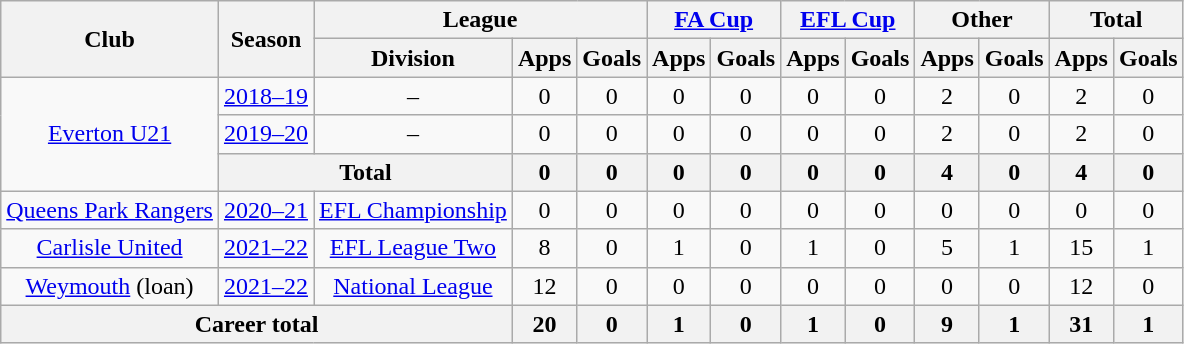<table class="wikitable" style="text-align:center;">
<tr>
<th rowspan="2">Club</th>
<th rowspan="2">Season</th>
<th colspan="3">League</th>
<th colspan="2"><a href='#'>FA Cup</a></th>
<th colspan="2"><a href='#'>EFL Cup</a></th>
<th colspan="2">Other</th>
<th colspan="2">Total</th>
</tr>
<tr>
<th>Division</th>
<th>Apps</th>
<th>Goals</th>
<th>Apps</th>
<th>Goals</th>
<th>Apps</th>
<th>Goals</th>
<th>Apps</th>
<th>Goals</th>
<th>Apps</th>
<th>Goals</th>
</tr>
<tr>
<td rowspan="3"><a href='#'>Everton U21</a></td>
<td><a href='#'>2018–19</a></td>
<td>–</td>
<td>0</td>
<td>0</td>
<td>0</td>
<td>0</td>
<td>0</td>
<td>0</td>
<td>2</td>
<td>0</td>
<td>2</td>
<td>0</td>
</tr>
<tr>
<td><a href='#'>2019–20</a></td>
<td>–</td>
<td>0</td>
<td>0</td>
<td>0</td>
<td>0</td>
<td>0</td>
<td>0</td>
<td>2</td>
<td>0</td>
<td>2</td>
<td>0</td>
</tr>
<tr>
<th colspan="2">Total</th>
<th>0</th>
<th>0</th>
<th>0</th>
<th>0</th>
<th>0</th>
<th>0</th>
<th>4</th>
<th>0</th>
<th>4</th>
<th>0</th>
</tr>
<tr>
<td><a href='#'>Queens Park Rangers</a></td>
<td><a href='#'>2020–21</a></td>
<td><a href='#'>EFL Championship</a></td>
<td>0</td>
<td>0</td>
<td>0</td>
<td>0</td>
<td>0</td>
<td>0</td>
<td>0</td>
<td>0</td>
<td>0</td>
<td>0</td>
</tr>
<tr>
<td><a href='#'>Carlisle United</a></td>
<td><a href='#'>2021–22</a></td>
<td><a href='#'>EFL League Two</a></td>
<td>8</td>
<td>0</td>
<td>1</td>
<td>0</td>
<td>1</td>
<td>0</td>
<td>5</td>
<td>1</td>
<td>15</td>
<td>1</td>
</tr>
<tr>
<td><a href='#'>Weymouth</a> (loan)</td>
<td><a href='#'>2021–22</a></td>
<td><a href='#'>National League</a></td>
<td>12</td>
<td>0</td>
<td>0</td>
<td>0</td>
<td>0</td>
<td>0</td>
<td>0</td>
<td>0</td>
<td>12</td>
<td>0</td>
</tr>
<tr>
<th colspan="3">Career total</th>
<th>20</th>
<th>0</th>
<th>1</th>
<th>0</th>
<th>1</th>
<th>0</th>
<th>9</th>
<th>1</th>
<th>31</th>
<th>1</th>
</tr>
</table>
